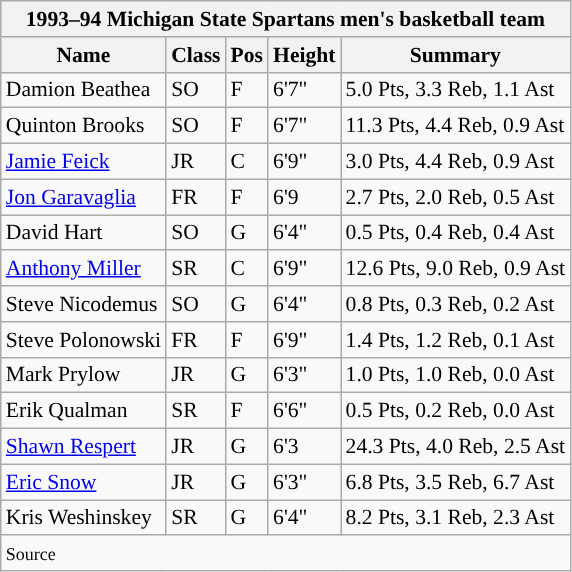<table class="wikitable" style="font-size: 90%"|->
<tr>
<th colspan=9 style="background:#">1993–94 Michigan State Spartans men's basketball team</th>
</tr>
<tr>
<th style="background:#">Name</th>
<th style="background:#">Class</th>
<th style="background:#">Pos</th>
<th style="background:#">Height</th>
<th style="background:#">Summary</th>
</tr>
<tr>
<td>Damion Beathea</td>
<td>SO</td>
<td>F</td>
<td>6'7"</td>
<td>5.0 Pts, 3.3 Reb, 1.1 Ast</td>
</tr>
<tr>
<td>Quinton Brooks</td>
<td>SO</td>
<td>F</td>
<td>6'7"</td>
<td>11.3 Pts, 4.4 Reb, 0.9 Ast</td>
</tr>
<tr>
<td><a href='#'>Jamie Feick</a></td>
<td>JR</td>
<td>C</td>
<td>6'9"</td>
<td>3.0 Pts, 4.4 Reb, 0.9 Ast</td>
</tr>
<tr>
<td><a href='#'>Jon Garavaglia</a></td>
<td>FR</td>
<td>F</td>
<td>6'9</td>
<td>2.7 Pts, 2.0 Reb, 0.5 Ast</td>
</tr>
<tr>
<td>David Hart</td>
<td>SO</td>
<td>G</td>
<td>6'4"</td>
<td>0.5 Pts, 0.4 Reb, 0.4 Ast</td>
</tr>
<tr>
<td><a href='#'>Anthony Miller</a></td>
<td>SR</td>
<td>C</td>
<td>6'9"</td>
<td>12.6 Pts, 9.0 Reb, 0.9 Ast</td>
</tr>
<tr>
<td>Steve Nicodemus</td>
<td>SO</td>
<td>G</td>
<td>6'4"</td>
<td>0.8 Pts, 0.3 Reb, 0.2 Ast</td>
</tr>
<tr>
<td>Steve Polonowski</td>
<td>FR</td>
<td>F</td>
<td>6'9"</td>
<td>1.4 Pts, 1.2 Reb, 0.1 Ast</td>
</tr>
<tr>
<td>Mark Prylow</td>
<td>JR</td>
<td>G</td>
<td>6'3"</td>
<td>1.0 Pts, 1.0 Reb, 0.0 Ast</td>
</tr>
<tr>
<td>Erik Qualman</td>
<td>SR</td>
<td>F</td>
<td>6'6"</td>
<td>0.5 Pts, 0.2 Reb, 0.0 Ast</td>
</tr>
<tr>
<td><a href='#'>Shawn Respert</a></td>
<td>JR</td>
<td>G</td>
<td>6'3</td>
<td>24.3 Pts, 4.0 Reb, 2.5 Ast</td>
</tr>
<tr>
<td><a href='#'>Eric Snow</a></td>
<td>JR</td>
<td>G</td>
<td>6'3"</td>
<td>6.8 Pts, 3.5 Reb, 6.7 Ast</td>
</tr>
<tr>
<td>Kris Weshinskey</td>
<td>SR</td>
<td>G</td>
<td>6'4"</td>
<td>8.2 Pts, 3.1 Reb, 2.3 Ast</td>
</tr>
<tr>
<td colspan=9><small>Source</small></td>
</tr>
</table>
